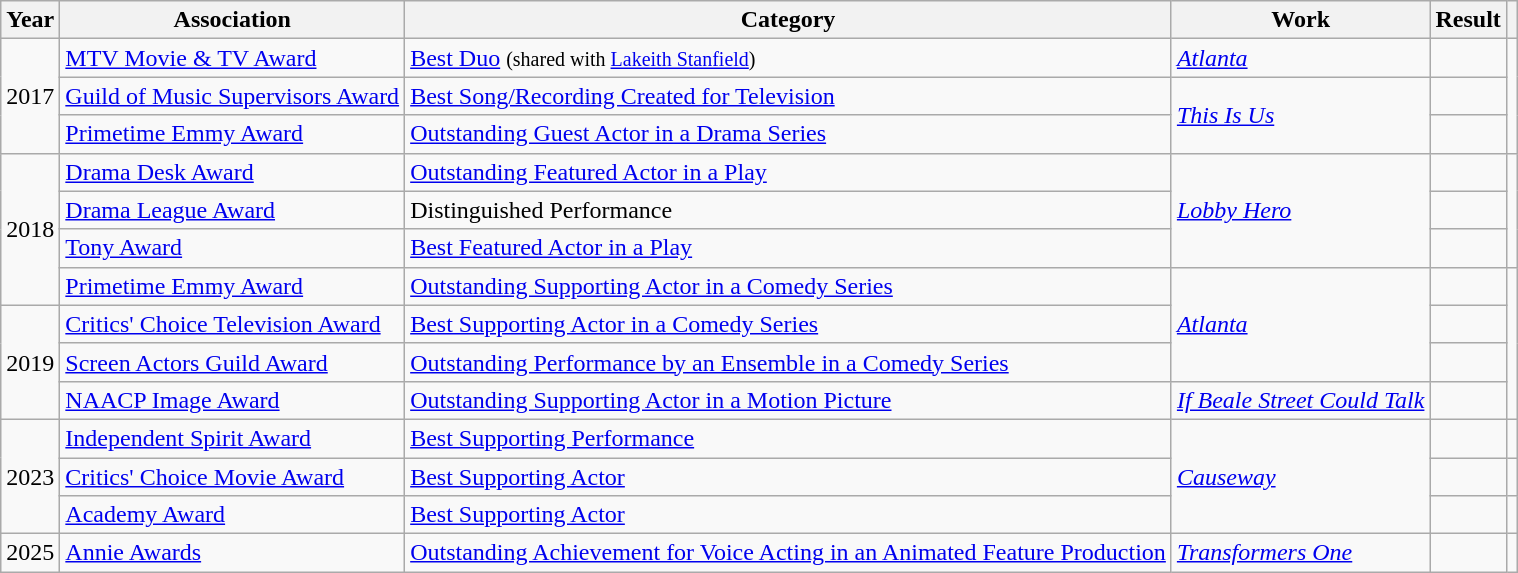<table class="wikitable">
<tr>
<th>Year</th>
<th>Association</th>
<th>Category</th>
<th>Work</th>
<th>Result</th>
<th></th>
</tr>
<tr>
<td rowspan="3">2017</td>
<td><a href='#'>MTV Movie & TV Award</a></td>
<td><a href='#'>Best Duo</a> <small>(shared with <a href='#'>Lakeith Stanfield</a>)</small></td>
<td><em><a href='#'>Atlanta</a></em></td>
<td></td>
<td rowspan="3"></td>
</tr>
<tr>
<td><a href='#'>Guild of Music Supervisors Award</a></td>
<td><a href='#'>Best Song/Recording Created for Television</a></td>
<td rowspan="2"><em><a href='#'>This Is Us</a></em></td>
<td></td>
</tr>
<tr>
<td><a href='#'>Primetime Emmy Award</a></td>
<td><a href='#'>Outstanding Guest Actor in a Drama Series</a></td>
<td></td>
</tr>
<tr>
<td rowspan="4">2018</td>
<td><a href='#'>Drama Desk Award</a></td>
<td><a href='#'>Outstanding Featured Actor in a Play</a></td>
<td rowspan="3"><em><a href='#'>Lobby Hero</a></em></td>
<td></td>
<td rowspan="3"></td>
</tr>
<tr>
<td><a href='#'>Drama League Award</a></td>
<td>Distinguished Performance</td>
<td></td>
</tr>
<tr>
<td><a href='#'>Tony Award</a></td>
<td><a href='#'>Best Featured Actor in a Play</a></td>
<td></td>
</tr>
<tr>
<td><a href='#'>Primetime Emmy Award</a></td>
<td><a href='#'>Outstanding Supporting Actor in a Comedy Series</a></td>
<td rowspan="3"><em><a href='#'>Atlanta</a></em></td>
<td></td>
<td rowspan="4"></td>
</tr>
<tr>
<td rowspan="3">2019</td>
<td><a href='#'>Critics' Choice Television Award</a></td>
<td><a href='#'>Best Supporting Actor in a Comedy Series</a></td>
<td></td>
</tr>
<tr>
<td><a href='#'>Screen Actors Guild Award</a></td>
<td><a href='#'>Outstanding Performance by an Ensemble in a Comedy Series</a></td>
<td></td>
</tr>
<tr>
<td><a href='#'>NAACP Image Award</a></td>
<td><a href='#'>Outstanding Supporting Actor in a Motion Picture</a></td>
<td><em><a href='#'>If Beale Street Could Talk</a></em></td>
<td></td>
</tr>
<tr>
<td rowspan="3">2023</td>
<td><a href='#'>Independent Spirit Award</a></td>
<td><a href='#'>Best Supporting Performance</a></td>
<td rowspan="3"><em><a href='#'>Causeway</a></em></td>
<td></td>
<td></td>
</tr>
<tr>
<td><a href='#'>Critics' Choice Movie Award</a></td>
<td><a href='#'>Best Supporting Actor</a></td>
<td></td>
<td></td>
</tr>
<tr>
<td><a href='#'>Academy Award</a></td>
<td><a href='#'>Best Supporting Actor</a></td>
<td></td>
<td></td>
</tr>
<tr>
<td>2025</td>
<td><a href='#'>Annie Awards</a></td>
<td><a href='#'>Outstanding Achievement for Voice Acting in an Animated Feature Production</a></td>
<td><em><a href='#'>Transformers One</a></em></td>
<td></td>
<td></td>
</tr>
</table>
